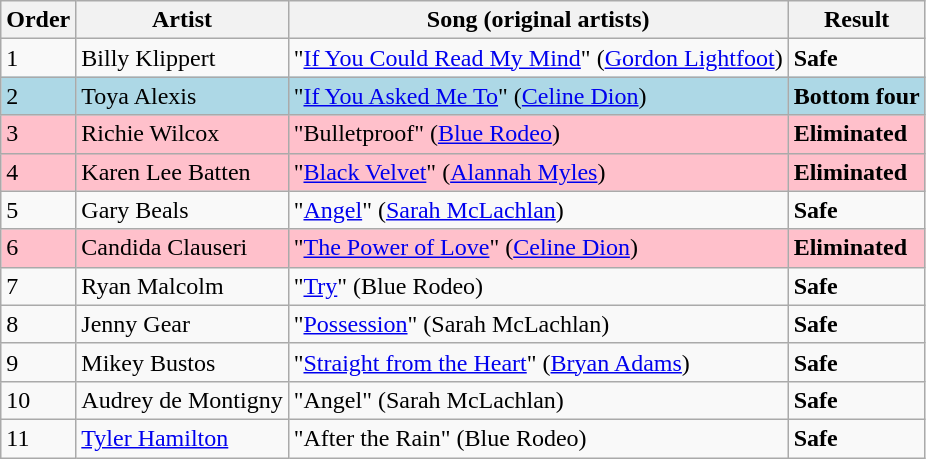<table class=wikitable>
<tr>
<th>Order</th>
<th>Artist</th>
<th>Song (original artists)</th>
<th>Result</th>
</tr>
<tr>
<td>1</td>
<td>Billy Klippert</td>
<td>"<a href='#'>If You Could Read My Mind</a>" (<a href='#'>Gordon Lightfoot</a>)</td>
<td><strong>Safe</strong></td>
</tr>
<tr style="background:lightblue;">
<td>2</td>
<td>Toya Alexis</td>
<td>"<a href='#'>If You Asked Me To</a>" (<a href='#'>Celine Dion</a>)</td>
<td><strong>Bottom four</strong></td>
</tr>
<tr style="background:pink;">
<td>3</td>
<td>Richie Wilcox</td>
<td>"Bulletproof" (<a href='#'>Blue Rodeo</a>)</td>
<td><strong>Eliminated</strong></td>
</tr>
<tr style="background:pink;">
<td>4</td>
<td>Karen Lee Batten</td>
<td>"<a href='#'>Black Velvet</a>" (<a href='#'>Alannah Myles</a>)</td>
<td><strong>Eliminated</strong></td>
</tr>
<tr>
<td>5</td>
<td>Gary Beals</td>
<td>"<a href='#'>Angel</a>" (<a href='#'>Sarah McLachlan</a>)</td>
<td><strong>Safe</strong></td>
</tr>
<tr style="background:pink;">
<td>6</td>
<td>Candida Clauseri</td>
<td>"<a href='#'>The Power of Love</a>" (<a href='#'>Celine Dion</a>)</td>
<td><strong>Eliminated</strong></td>
</tr>
<tr>
<td>7</td>
<td>Ryan Malcolm</td>
<td>"<a href='#'>Try</a>" (Blue Rodeo)</td>
<td><strong>Safe</strong></td>
</tr>
<tr>
<td>8</td>
<td>Jenny Gear</td>
<td>"<a href='#'>Possession</a>" (Sarah McLachlan)</td>
<td><strong>Safe</strong></td>
</tr>
<tr>
<td>9</td>
<td>Mikey Bustos</td>
<td>"<a href='#'>Straight from the Heart</a>" (<a href='#'>Bryan Adams</a>)</td>
<td><strong>Safe</strong></td>
</tr>
<tr>
<td>10</td>
<td>Audrey de Montigny</td>
<td>"Angel" (Sarah McLachlan)</td>
<td><strong>Safe</strong></td>
</tr>
<tr>
<td>11</td>
<td><a href='#'>Tyler Hamilton</a></td>
<td>"After the Rain" (Blue Rodeo)</td>
<td><strong>Safe</strong></td>
</tr>
</table>
